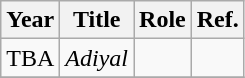<table class="wikitable">
<tr>
<th>Year</th>
<th>Title</th>
<th>Role</th>
<th>Ref.</th>
</tr>
<tr>
<td>TBA</td>
<td><em>Adiyal</em></td>
<td></td>
<td></td>
</tr>
<tr>
</tr>
</table>
